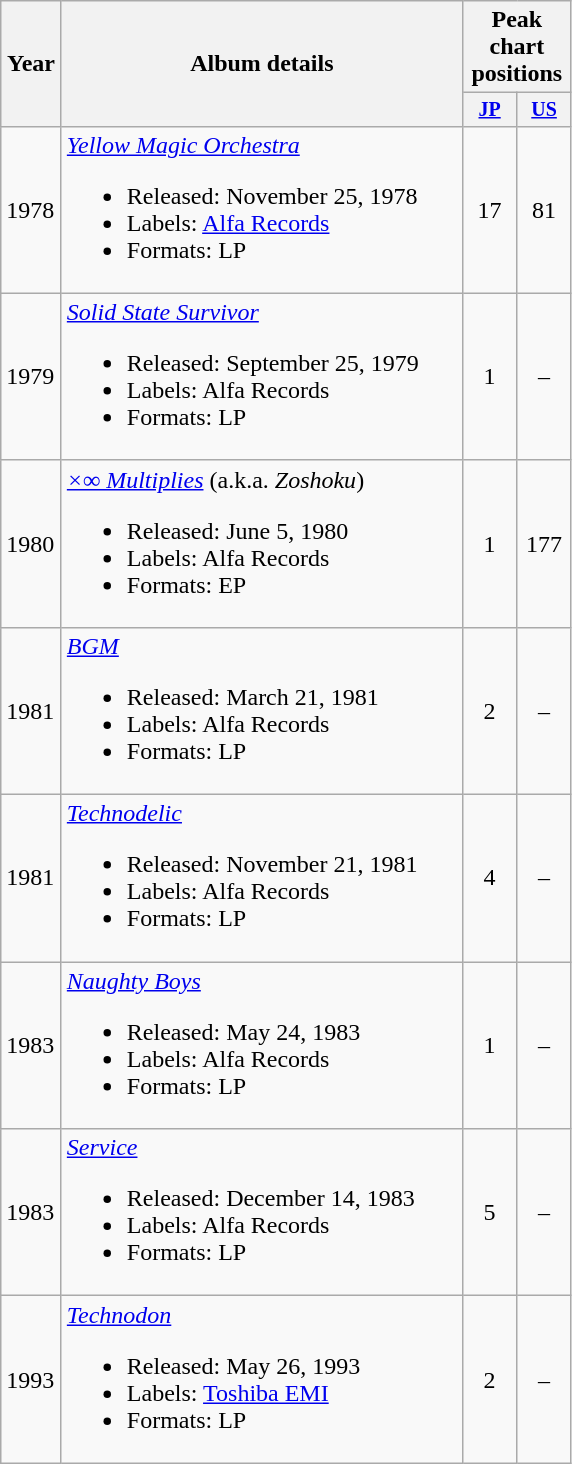<table class="wikitable">
<tr>
<th width="33" rowspan="2">Year</th>
<th width="260" rowspan="2">Album details</th>
<th colspan="5">Peak chart positions</th>
</tr>
<tr style="font-size:smaller;">
<th width="30"><a href='#'>JP</a><br></th>
<th width="30"><a href='#'>US</a><br></th>
</tr>
<tr>
<td>1978</td>
<td><em><a href='#'>Yellow Magic Orchestra</a></em><br><ul><li>Released: November 25, 1978</li><li>Labels: <a href='#'>Alfa Records</a></li><li>Formats: LP</li></ul></td>
<td align="center">17</td>
<td align="center">81</td>
</tr>
<tr>
<td>1979</td>
<td><em><a href='#'>Solid State Survivor</a></em><br><ul><li>Released: September 25, 1979</li><li>Labels: Alfa Records</li><li>Formats: LP</li></ul></td>
<td align="center">1</td>
<td align="center">–</td>
</tr>
<tr>
<td>1980</td>
<td><em><a href='#'>×∞ Multiplies</a></em> (a.k.a. <em>Zoshoku</em>)<br><ul><li>Released: June 5, 1980</li><li>Labels: Alfa Records</li><li>Formats: EP</li></ul></td>
<td align="center">1</td>
<td align="center">177</td>
</tr>
<tr>
<td>1981</td>
<td><em><a href='#'>BGM</a></em><br><ul><li>Released: March 21, 1981</li><li>Labels: Alfa Records</li><li>Formats: LP</li></ul></td>
<td align="center">2</td>
<td align="center">–</td>
</tr>
<tr>
<td>1981</td>
<td><em><a href='#'>Technodelic</a></em><br><ul><li>Released: November 21, 1981</li><li>Labels: Alfa Records</li><li>Formats: LP</li></ul></td>
<td align="center">4</td>
<td align="center">–</td>
</tr>
<tr>
<td>1983</td>
<td><em><a href='#'>Naughty Boys</a></em><br><ul><li>Released: May 24, 1983</li><li>Labels: Alfa Records</li><li>Formats: LP</li></ul></td>
<td align="center">1</td>
<td align="center">–</td>
</tr>
<tr>
<td>1983</td>
<td><em><a href='#'>Service</a></em><br><ul><li>Released: December 14, 1983</li><li>Labels: Alfa Records</li><li>Formats: LP</li></ul></td>
<td align="center">5</td>
<td align="center">–</td>
</tr>
<tr>
<td>1993</td>
<td><em><a href='#'>Technodon</a></em><br><ul><li>Released: May 26, 1993</li><li>Labels: <a href='#'>Toshiba EMI</a></li><li>Formats: LP</li></ul></td>
<td align="center">2</td>
<td align="center">–</td>
</tr>
</table>
